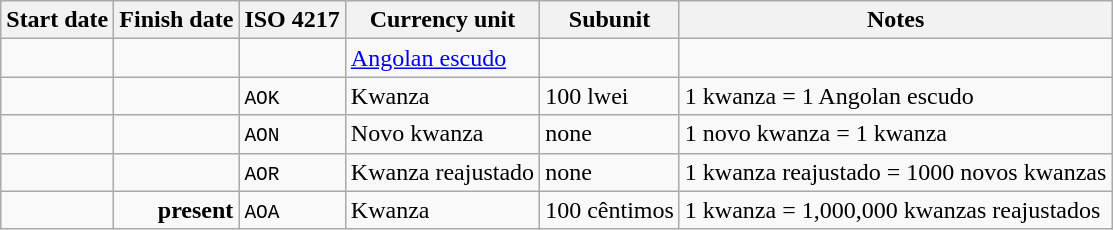<table class="wikitable sortable">
<tr>
<th>Start date</th>
<th>Finish date</th>
<th>ISO 4217</th>
<th>Currency unit</th>
<th>Subunit</th>
<th class="unsortable">Notes</th>
</tr>
<tr>
<td align=right></td>
<td align=right></td>
<td></td>
<td><a href='#'>Angolan escudo</a></td>
<td></td>
<td></td>
</tr>
<tr>
<td align=right></td>
<td align=right></td>
<td><code>AOK</code></td>
<td>Kwanza</td>
<td>100 lwei</td>
<td>1 kwanza = 1 Angolan escudo</td>
</tr>
<tr>
<td align=right></td>
<td align=right></td>
<td><code>AON</code></td>
<td>Novo kwanza</td>
<td>none</td>
<td>1 novo kwanza = 1 kwanza</td>
</tr>
<tr>
<td align=right></td>
<td align=right></td>
<td><code>AOR</code></td>
<td>Kwanza reajustado</td>
<td>none</td>
<td>1 kwanza reajustado = 1000 novos kwanzas</td>
</tr>
<tr>
<td align=right></td>
<td align=right><strong>present</strong></td>
<td><code>AOA</code></td>
<td>Kwanza</td>
<td>100 cêntimos</td>
<td>1 kwanza = 1,000,000 kwanzas reajustados</td>
</tr>
</table>
